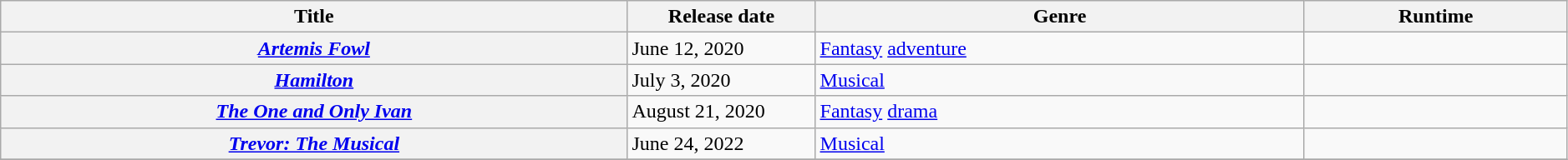<table class="wikitable plainrowheaders sortable" style="width:99%;">
<tr>
<th scope="col" style="width:40%;">Title</th>
<th scope="col" style="width:12%;">Release date</th>
<th>Genre</th>
<th>Runtime</th>
</tr>
<tr>
<th scope="row"><em><a href='#'>Artemis Fowl</a></em></th>
<td>June 12, 2020</td>
<td><a href='#'>Fantasy</a> <a href='#'>adventure</a></td>
<td></td>
</tr>
<tr>
<th scope="row"><em><a href='#'>Hamilton</a></em></th>
<td>July 3, 2020</td>
<td><a href='#'>Musical</a></td>
<td></td>
</tr>
<tr>
<th scope="row"><em><a href='#'>The One and Only Ivan</a></em></th>
<td>August 21, 2020</td>
<td><a href='#'>Fantasy</a> <a href='#'>drama</a></td>
<td></td>
</tr>
<tr>
<th scope="row"><em><a href='#'>Trevor: The Musical</a></em></th>
<td>June 24, 2022</td>
<td><a href='#'>Musical</a></td>
<td></td>
</tr>
<tr>
</tr>
</table>
